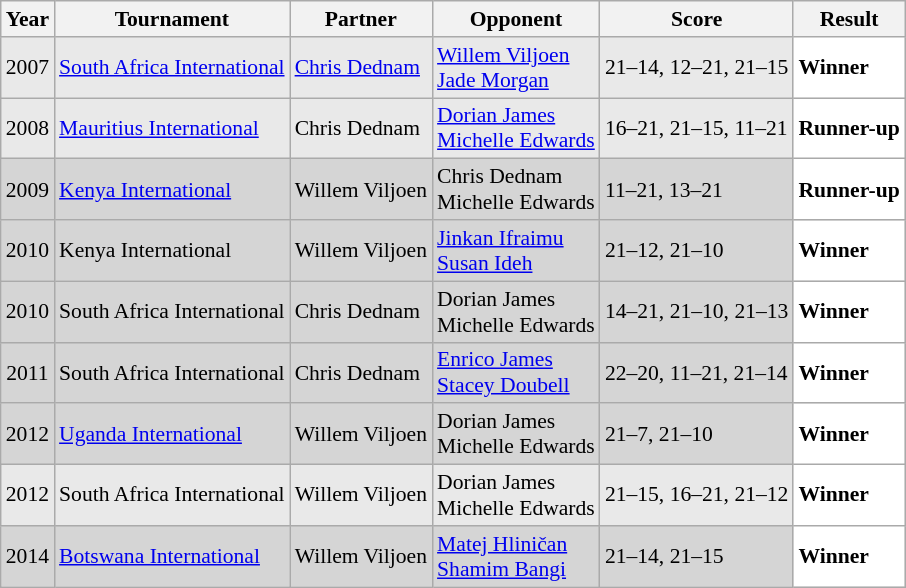<table class="sortable wikitable" style="font-size: 90%;">
<tr>
<th>Year</th>
<th>Tournament</th>
<th>Partner</th>
<th>Opponent</th>
<th>Score</th>
<th>Result</th>
</tr>
<tr style="background:#E9E9E9">
<td align="center">2007</td>
<td align="left"><a href='#'>South Africa International</a></td>
<td align="left"> <a href='#'>Chris Dednam</a></td>
<td align="left"> <a href='#'>Willem Viljoen</a><br> <a href='#'>Jade Morgan</a></td>
<td align="left">21–14, 12–21, 21–15</td>
<td style="text-align:left; background:white"> <strong>Winner</strong></td>
</tr>
<tr style="background:#E9E9E9">
<td align="center">2008</td>
<td align="left"><a href='#'>Mauritius International</a></td>
<td align="left"> Chris Dednam</td>
<td align="left"> <a href='#'>Dorian James</a><br> <a href='#'>Michelle Edwards</a></td>
<td align="left">16–21, 21–15, 11–21</td>
<td style="text-align:left; background:white"> <strong>Runner-up</strong></td>
</tr>
<tr style="background:#D5D5D5">
<td align="center">2009</td>
<td align="left"><a href='#'>Kenya International</a></td>
<td align="left"> Willem Viljoen</td>
<td align="left"> Chris Dednam<br> Michelle Edwards</td>
<td align="left">11–21, 13–21</td>
<td style="text-align:left; background:white"> <strong>Runner-up</strong></td>
</tr>
<tr style="background:#D5D5D5">
<td align="center">2010</td>
<td align="left">Kenya International</td>
<td align="left"> Willem Viljoen</td>
<td align="left"> <a href='#'>Jinkan Ifraimu</a><br> <a href='#'>Susan Ideh</a></td>
<td align="left">21–12, 21–10</td>
<td style="text-align:left; background:white"> <strong>Winner</strong></td>
</tr>
<tr style="background:#D5D5D5">
<td align="center">2010</td>
<td align="left">South Africa International</td>
<td align="left"> Chris Dednam</td>
<td align="left"> Dorian James<br> Michelle Edwards</td>
<td align="left">14–21, 21–10, 21–13</td>
<td style="text-align:left; background:white"> <strong>Winner</strong></td>
</tr>
<tr style="background:#D5D5D5">
<td align="center">2011</td>
<td align="left">South Africa International</td>
<td align="left"> Chris Dednam</td>
<td align="left"> <a href='#'>Enrico James</a><br> <a href='#'>Stacey Doubell</a></td>
<td align="left">22–20, 11–21, 21–14</td>
<td style="text-align:left; background:white"> <strong>Winner</strong></td>
</tr>
<tr style="background:#D5D5D5">
<td align="center">2012</td>
<td align="left"><a href='#'>Uganda International</a></td>
<td align="left"> Willem Viljoen</td>
<td align="left"> Dorian James<br> Michelle Edwards</td>
<td align="left">21–7, 21–10</td>
<td style="text-align:left; background:white"> <strong>Winner</strong></td>
</tr>
<tr style="background:#E9E9E9">
<td align="center">2012</td>
<td align="left">South Africa International</td>
<td align="left"> Willem Viljoen</td>
<td align="left"> Dorian James<br> Michelle Edwards</td>
<td align="left">21–15, 16–21, 21–12</td>
<td style="text-align:left; background:white"> <strong>Winner</strong></td>
</tr>
<tr style="background:#D5D5D5">
<td align="center">2014</td>
<td align="left"><a href='#'>Botswana International</a></td>
<td align="left"> Willem Viljoen</td>
<td align="left"> <a href='#'>Matej Hliničan</a><br> <a href='#'>Shamim Bangi</a></td>
<td align="left">21–14, 21–15</td>
<td style="text-align:left; background:white"> <strong>Winner</strong></td>
</tr>
</table>
